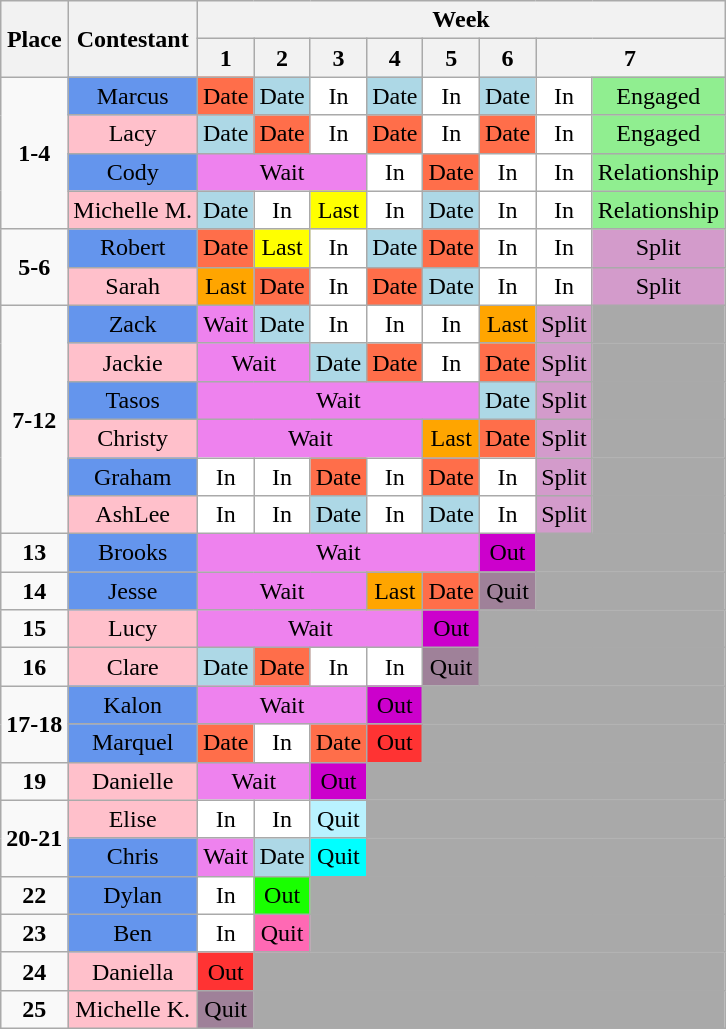<table class="wikitable" style="text-align:center">
<tr>
<th rowspan=2>Place</th>
<th rowspan=2>Contestant</th>
<th colspan=8>Week</th>
</tr>
<tr>
<th>1</th>
<th>2</th>
<th>3</th>
<th>4</th>
<th>5</th>
<th>6</th>
<th colspan=2>7</th>
</tr>
<tr>
<td rowspan=4><strong>1-4</strong></td>
<td bgcolor="6495ED">Marcus</td>
<td bgcolor="#FF6E4A">Date</td>
<td bgcolor="#ADD8E6">Date</td>
<td bgcolor="FFFFFF">In</td>
<td bgcolor="#ADD8e6">Date</td>
<td bgcolor="FFFFFF">In</td>
<td bgcolor="#ADD8e6">Date</td>
<td bgcolor="FFFFFF">In</td>
<td bgcolor="90EE90">Engaged</td>
</tr>
<tr>
<td bgcolor="FFC0CB">Lacy</td>
<td bgcolor="#Add8e6">Date</td>
<td bgcolor="#FF6e4a">Date</td>
<td bgcolor="FFFFFF">In</td>
<td bgcolor="#FF6E4A">Date</td>
<td bgcolor="FFFFFF">In</td>
<td bgcolor="#FF6E4A">Date</td>
<td bgcolor="FFFFFF">In</td>
<td bgcolor="90EE90">Engaged</td>
</tr>
<tr>
<td bgcolor="6495ED">Cody</td>
<td bgcolor="violet" colspan=3>Wait</td>
<td bgcolor="FFFFFF">In</td>
<td bgcolor="#FF6e4A">Date</td>
<td bgcolor="FFFFFF">In</td>
<td bgcolor="FFFFFF">In</td>
<td bgcolor="90EE90">Relationship</td>
</tr>
<tr>
<td bgcolor="FFC0CB">Michelle M.</td>
<td bgcolor="#ADD8e6">Date</td>
<td bgcolor="FFFFFF">In</td>
<td bgcolor="#FFFF00">Last</td>
<td bgcolor="FFFFFF">In</td>
<td bgcolor="#ADD8e6">Date</td>
<td bgcolor="FFFFFF">In</td>
<td bgcolor="FFFFFF">In</td>
<td bgcolor="90EE90">Relationship</td>
</tr>
<tr>
<td rowspan=2><strong>5-6</strong></td>
<td bgcolor="6495ED">Robert</td>
<td bgcolor="#FF6E4A">Date</td>
<td bgcolor="#FFFF00">Last</td>
<td bgcolor="FFFFFF">In</td>
<td bgcolor="#ADD8e6">Date</td>
<td bgcolor="#FF6E4A">Date</td>
<td bgcolor="FFFFFF">In</td>
<td bgcolor="FFFFFF">In</td>
<td bgcolor="#D39BCB">Split</td>
</tr>
<tr>
<td bgcolor="FFC0CB">Sarah</td>
<td bgcolor="FFA500">Last</td>
<td bgcolor="#FF6e4A">Date</td>
<td bgcolor="FFFFFF">In</td>
<td bgcolor="#FF6e4A">Date</td>
<td bgcolor="#ADD8e6">Date</td>
<td bgcolor="FFFFFF">In</td>
<td bgcolor="FFFFFF">In</td>
<td bgcolor=#D39BCB>Split</td>
</tr>
<tr>
<td rowspan=6><strong>7-12</strong></td>
<td bgcolor="6495ED">Zack</td>
<td bgcolor="violet">Wait</td>
<td bgcolor="#add8e6">Date</td>
<td bgcolor="FFFFFF">In</td>
<td bgcolor="FFFFFF">In</td>
<td bgcolor="FFFFFF">In</td>
<td bgcolor="FFA500">Last</td>
<td bgcolor="#D39BCB">Split</td>
<td bgcolor="A9A9A9" colspan=2></td>
</tr>
<tr>
<td bgcolor="FFC0CB">Jackie</td>
<td bgcolor="violet" colspan=2>Wait</td>
<td bgcolor="#ADD8E6">Date</td>
<td bgcolor="#FF6E4A">Date</td>
<td bgcolor="FFFFFF">In</td>
<td bgcolor="#FF6E4A">Date</td>
<td bgcolor=#D39BCB>Split</td>
<td bgcolor="A9A9A9" colspan=2></td>
</tr>
<tr>
<td bgcolor="6495ED">Tasos</td>
<td bgcolor="violet" colspan=5>Wait</td>
<td bgcolor="#ADD8e6">Date</td>
<td bgcolor="#D39BCB">Split</td>
<td bgcolor="A9A9A9" colspan=2></td>
</tr>
<tr>
<td bgcolor="FFC0CB">Christy</td>
<td bgcolor="violet" colspan=4>Wait</td>
<td bgcolor="FFA500">Last</td>
<td bgcolor="#FF6E4A">Date</td>
<td bgcolor="#D39BCB">Split</td>
<td bgcolor="A9A9A9" colspan=2></td>
</tr>
<tr>
<td bgcolor="6495ED">Graham</td>
<td bgcolor="FFFFFF">In</td>
<td bgcolor="FFFFFF">In</td>
<td bgcolor="#FF6E4A">Date</td>
<td bgcolor="FFFFFF">In</td>
<td bgcolor="#FF6e4A">Date</td>
<td bgcolor="FFFFFF">In</td>
<td bgcolor="#D39BCB">Split</td>
<td bgcolor="A9A9A9" colspan=2></td>
</tr>
<tr>
<td bgcolor="FFC0CB">AshLee</td>
<td bgcolor="FFFFFF">In</td>
<td bgcolor="FFFFFF">In</td>
<td bgcolor="#ADD8E6">Date</td>
<td bgcolor="FFFFFF">In</td>
<td bgcolor="#ADD8e6">Date</td>
<td bgcolor="FFFFFF">In</td>
<td bgcolor="#D39BCB">Split</td>
<td bgcolor="A9A9A9" colspan=2></td>
</tr>
<tr>
<td><strong>13</strong></td>
<td bgcolor="6495ED">Brooks</td>
<td bgcolor="violet" colspan=5>Wait</td>
<td bgcolor="#CC00CC">Out</td>
<td bgcolor="A9A9A9" colspan=2></td>
</tr>
<tr>
<td><strong>14</strong></td>
<td bgcolor="6495ED">Jesse</td>
<td bgcolor="violet" colspan=3>Wait</td>
<td bgcolor="FFA500">Last</td>
<td bgcolor="#FF6e4A">Date</td>
<td bgcolor="#9F8199">Quit</td>
<td bgcolor="A9A9A9" colspan=2></td>
</tr>
<tr>
<td><strong>15</strong></td>
<td bgcolor="FFC0CB">Lucy</td>
<td bgcolor="violet" colspan=4>Wait</td>
<td bgcolor="#CC00CC">Out</td>
<td bgcolor="A9A9A9" colspan=3></td>
</tr>
<tr>
<td><strong>16</strong></td>
<td bgcolor="FFC0CB">Clare</td>
<td bgcolor="#ADD8e6">Date</td>
<td bgcolor="#FF6E4A">Date</td>
<td bgcolor="FFFFFF">In</td>
<td bgcolor="FFFFFF">In</td>
<td bgcolor="#9F8199">Quit</td>
<td bgcolor="A9A9A9" colspan=3></td>
</tr>
<tr>
<td rowspan=2><strong>17-18</strong></td>
<td bgcolor="6495ED">Kalon</td>
<td bgcolor="violet" colspan=3>Wait</td>
<td bgcolor="#CC00CC">Out</td>
<td bgcolor="A9A9A9" colspan=4></td>
</tr>
<tr>
<td bgcolor="6495ED">Marquel</td>
<td bgcolor="#FF6E4A">Date</td>
<td bgcolor="FFFFFF">In</td>
<td bgcolor="#FF6E4A">Date</td>
<td bgcolor="#FF3333">Out</td>
<td bgcolor="A9A9A9" colspan=4></td>
</tr>
<tr>
<td><strong>19</strong></td>
<td bgcolor="FFC0CB">Danielle</td>
<td bgcolor="violet" colspan=2>Wait</td>
<td bgcolor="#CC00CC">Out</td>
<td bgcolor="A9A9A9" colspan=5></td>
</tr>
<tr>
<td rowspan=2><strong>20-21</strong></td>
<td bgcolor="FFC0CB">Elise</td>
<td bgcolor="FFFFFF">In</td>
<td bgcolor="FFFFFF">In</td>
<td bgcolor="#B9F2FF">Quit</td>
<td bgcolor="A9A9A9" colspan=5></td>
</tr>
<tr>
<td bgcolor="6495ED">Chris</td>
<td bgcolor="violet">Wait</td>
<td bgcolor="#Add8e6">Date</td>
<td bgcolor="aqua">Quit</td>
<td bgcolor="A9A9A9" colspan=5></td>
</tr>
<tr>
<td><strong>22</strong></td>
<td bgcolor="6495ED">Dylan</td>
<td bgcolor="FFFFFF">In</td>
<td bgcolor="#19FF00">Out</td>
<td bgcolor="A9A9A9" colspan=6></td>
</tr>
<tr>
<td><strong>23</strong></td>
<td bgcolor="6495ED">Ben</td>
<td bgcolor="FFFFFF">In</td>
<td bgcolor="hotpink">Quit</td>
<td bgcolor="A9A9A9" colspan=6></td>
</tr>
<tr>
<td><strong>24</strong></td>
<td bgcolor="FFC0CB">Daniella</td>
<td bgcolor="#FF3333">Out</td>
<td bgcolor="A9A9A9" colspan=7></td>
</tr>
<tr>
<td><strong>25</strong></td>
<td bgcolor="FFC0CB">Michelle K.</td>
<td bgcolor="#9F8199">Quit</td>
<td bgcolor="A9A9A9" colspan=7></td>
</tr>
</table>
